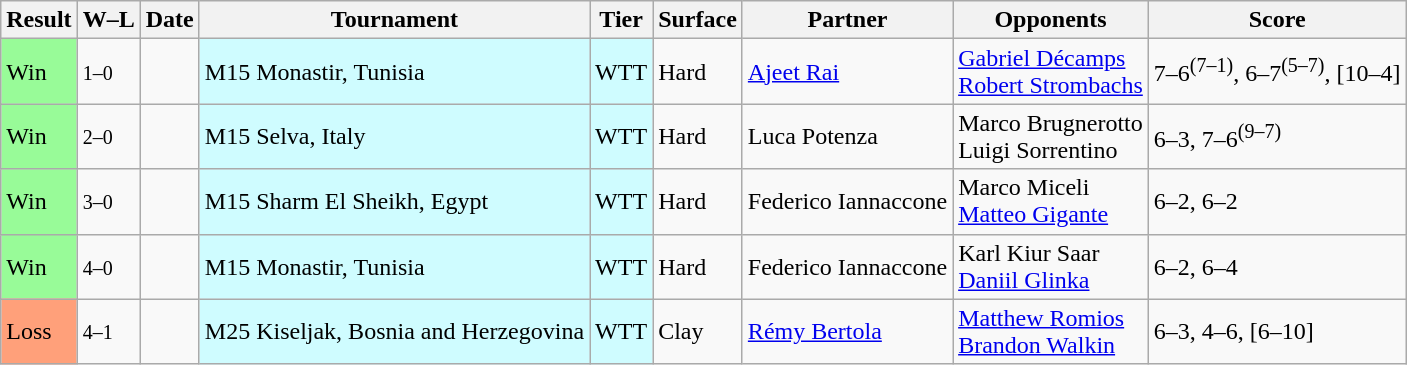<table class="sortable wikitable">
<tr>
<th>Result</th>
<th class="unsortable">W–L</th>
<th>Date</th>
<th>Tournament</th>
<th>Tier</th>
<th>Surface</th>
<th>Partner</th>
<th>Opponents</th>
<th class="unsortable">Score</th>
</tr>
<tr>
<td style="background:#98fb98;">Win</td>
<td><small>1–0</small></td>
<td></td>
<td style="background:#cffcff;">M15 Monastir, Tunisia</td>
<td style="background:#cffcff;">WTT</td>
<td>Hard</td>
<td> <a href='#'>Ajeet Rai</a></td>
<td> <a href='#'>Gabriel Décamps</a><br> <a href='#'>Robert Strombachs</a></td>
<td>7–6<sup>(7–1)</sup>, 6–7<sup>(5–7)</sup>, [10–4]</td>
</tr>
<tr>
<td style="background:#98fb98;">Win</td>
<td><small>2–0</small></td>
<td></td>
<td style="background:#cffcff;">M15 Selva, Italy</td>
<td style="background:#cffcff;">WTT</td>
<td>Hard</td>
<td> Luca Potenza</td>
<td> Marco Brugnerotto<br> Luigi Sorrentino</td>
<td>6–3, 7–6<sup>(9–7)</sup></td>
</tr>
<tr>
<td style="background:#98fb98;">Win</td>
<td><small>3–0</small></td>
<td></td>
<td style="background:#cffcff;">M15 Sharm El Sheikh, Egypt</td>
<td style="background:#cffcff;">WTT</td>
<td>Hard</td>
<td> Federico Iannaccone</td>
<td> Marco Miceli<br> <a href='#'>Matteo Gigante</a></td>
<td>6–2, 6–2</td>
</tr>
<tr>
<td style="background:#98fb98;">Win</td>
<td><small>4–0</small></td>
<td></td>
<td style="background:#cffcff;">M15 Monastir, Tunisia</td>
<td style="background:#cffcff;">WTT</td>
<td>Hard</td>
<td> Federico Iannaccone</td>
<td> Karl Kiur Saar<br> <a href='#'>Daniil Glinka</a></td>
<td>6–2, 6–4</td>
</tr>
<tr>
<td style="background:#ffa07a;">Loss</td>
<td><small>4–1</small></td>
<td></td>
<td style="background:#cffcff;">M25 Kiseljak, Bosnia and Herzegovina</td>
<td style="background:#cffcff;">WTT</td>
<td>Clay</td>
<td> <a href='#'>Rémy Bertola</a></td>
<td> <a href='#'>Matthew Romios</a><br> <a href='#'>Brandon Walkin</a></td>
<td>6–3, 4–6, [6–10]</td>
</tr>
</table>
